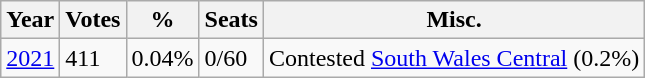<table class="wikitable">
<tr>
<th>Year</th>
<th>Votes</th>
<th>%</th>
<th>Seats</th>
<th>Misc.</th>
</tr>
<tr>
<td><a href='#'>2021</a></td>
<td>411</td>
<td>0.04%</td>
<td>0/60</td>
<td>Contested <a href='#'>South Wales Central</a> (0.2%)</td>
</tr>
</table>
